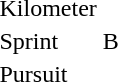<table>
<tr>
<td>Kilometer</td>
<td rowspan=3>B</td>
<td></td>
<td></td>
<td></td>
</tr>
<tr>
<td>Sprint</td>
<td></td>
<td></td>
<td></td>
</tr>
<tr>
<td>Pursuit</td>
<td></td>
<td></td>
<td></td>
</tr>
</table>
